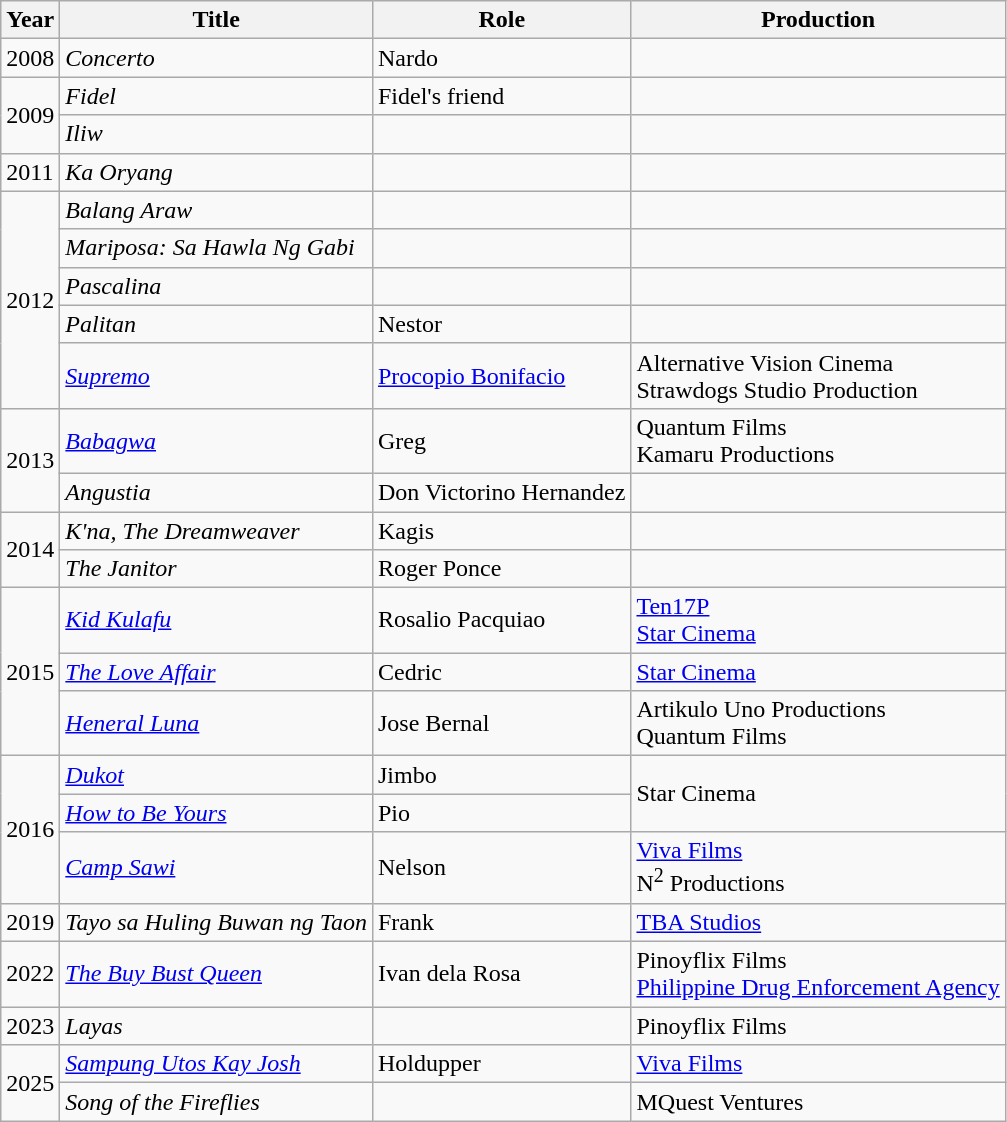<table class="wikitable">
<tr>
<th>Year</th>
<th>Title</th>
<th>Role</th>
<th>Production</th>
</tr>
<tr>
<td>2008</td>
<td><em>Concerto</em></td>
<td>Nardo</td>
<td></td>
</tr>
<tr>
<td rowspan="2">2009</td>
<td><em>Fidel</em></td>
<td>Fidel's friend</td>
<td></td>
</tr>
<tr>
<td><em>Iliw</em></td>
<td></td>
<td></td>
</tr>
<tr>
<td>2011</td>
<td><em>Ka Oryang</em></td>
<td></td>
<td></td>
</tr>
<tr>
<td rowspan="5">2012</td>
<td><em>Balang Araw</em></td>
<td></td>
<td></td>
</tr>
<tr>
<td><em>Mariposa: Sa Hawla Ng Gabi</em></td>
<td></td>
<td></td>
</tr>
<tr>
<td><em>Pascalina</em></td>
<td></td>
<td></td>
</tr>
<tr>
<td><em>Palitan</em></td>
<td>Nestor</td>
<td></td>
</tr>
<tr>
<td><em><a href='#'>Supremo</a></em></td>
<td><a href='#'>Procopio Bonifacio</a></td>
<td>Alternative Vision Cinema<br>Strawdogs Studio Production</td>
</tr>
<tr>
<td rowspan="2">2013</td>
<td><em><a href='#'>Babagwa</a></em></td>
<td>Greg</td>
<td>Quantum Films<br>Kamaru Productions</td>
</tr>
<tr>
<td><em>Angustia</em></td>
<td>Don Victorino Hernandez</td>
<td></td>
</tr>
<tr>
<td rowspan="2">2014</td>
<td><em>K'na, The Dreamweaver</em></td>
<td>Kagis</td>
<td></td>
</tr>
<tr>
<td><em>The Janitor</em></td>
<td>Roger Ponce</td>
<td></td>
</tr>
<tr>
<td rowspan="3">2015</td>
<td><em><a href='#'>Kid Kulafu</a></em></td>
<td>Rosalio Pacquiao</td>
<td><a href='#'>Ten17P</a><br><a href='#'>Star Cinema</a></td>
</tr>
<tr>
<td><em><a href='#'>The Love Affair</a></em></td>
<td>Cedric</td>
<td><a href='#'>Star Cinema</a></td>
</tr>
<tr>
<td><em><a href='#'>Heneral Luna</a></em></td>
<td>Jose Bernal</td>
<td>Artikulo Uno Productions<br>Quantum Films</td>
</tr>
<tr>
<td rowspan="3">2016</td>
<td><em><a href='#'>Dukot</a></em></td>
<td>Jimbo</td>
<td rowspan="2">Star Cinema</td>
</tr>
<tr>
<td><em><a href='#'>How to Be Yours</a></em></td>
<td>Pio</td>
</tr>
<tr>
<td><em><a href='#'>Camp Sawi</a></em></td>
<td>Nelson</td>
<td><a href='#'>Viva Films</a><br>N<sup>2</sup> Productions</td>
</tr>
<tr>
<td>2019</td>
<td><em>Tayo sa Huling Buwan ng Taon</em></td>
<td>Frank</td>
<td><a href='#'>TBA Studios</a></td>
</tr>
<tr>
<td>2022</td>
<td><em><a href='#'>The Buy Bust Queen</a></em></td>
<td>Ivan dela Rosa</td>
<td>Pinoyflix Films<br><a href='#'>Philippine Drug Enforcement Agency</a></td>
</tr>
<tr>
<td>2023</td>
<td><em>Layas</em></td>
<td></td>
<td>Pinoyflix Films</td>
</tr>
<tr>
<td rowspan="2">2025</td>
<td><em><a href='#'>Sampung Utos Kay Josh</a></em></td>
<td>Holdupper</td>
<td><a href='#'>Viva Films</a></td>
</tr>
<tr>
<td><em>Song of the Fireflies</em></td>
<td></td>
<td>MQuest Ventures</td>
</tr>
</table>
